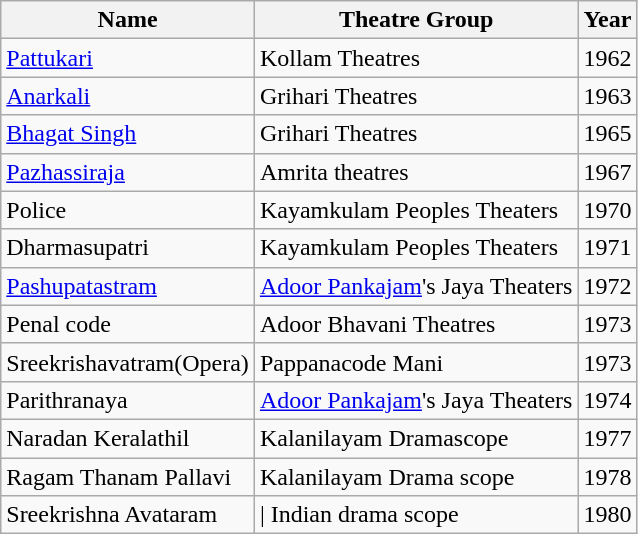<table class="wikitable">
<tr>
<th>Name</th>
<th>Theatre Group</th>
<th>Year</th>
</tr>
<tr>
<td style="text-align:left;"><a href='#'>Pattukari</a></td>
<td>Kollam Theatres</td>
<td style="text-align:left;">1962</td>
</tr>
<tr>
<td style="text-align:left;"><a href='#'>Anarkali</a></td>
<td>Grihari Theatres</td>
<td>1963</td>
</tr>
<tr>
<td style="text-align:left;"><a href='#'>Bhagat Singh</a></td>
<td>Grihari Theatres</td>
<td>1965</td>
</tr>
<tr>
<td style="text-align:left;"><a href='#'>Pazhassiraja</a></td>
<td>Amrita theatres</td>
<td>1967</td>
</tr>
<tr>
<td style="text-align:left;">Police</td>
<td>Kayamkulam Peoples Theaters</td>
<td>1970</td>
</tr>
<tr>
<td style="text-align:left;">Dharmasupatri</td>
<td>Kayamkulam Peoples Theaters</td>
<td>1971</td>
</tr>
<tr>
<td style="text-align:left;"><a href='#'>Pashupatastram</a></td>
<td><a href='#'>Adoor Pankajam</a>'s Jaya Theaters</td>
<td>1972</td>
</tr>
<tr>
<td style="text-align:left;">Penal code</td>
<td>Adoor Bhavani Theatres</td>
<td>1973</td>
</tr>
<tr>
<td style="text-align:left;">Sreekrishavatram(Opera)</td>
<td>Pappanacode Mani</td>
<td>1973</td>
</tr>
<tr>
<td style="text-align:left;">Parithranaya</td>
<td><a href='#'>Adoor Pankajam</a>'s Jaya Theaters</td>
<td>1974</td>
</tr>
<tr>
<td style="text-align:left;">Naradan Keralathil</td>
<td>Kalanilayam Dramascope</td>
<td>1977</td>
</tr>
<tr>
<td style="text-align:left;">Ragam Thanam Pallavi</td>
<td>Kalanilayam Drama scope</td>
<td>1978</td>
</tr>
<tr>
<td style="text-align:left;">Sreekrishna Avataram</td>
<td>| Indian drama scope</td>
<td>1980</td>
</tr>
</table>
